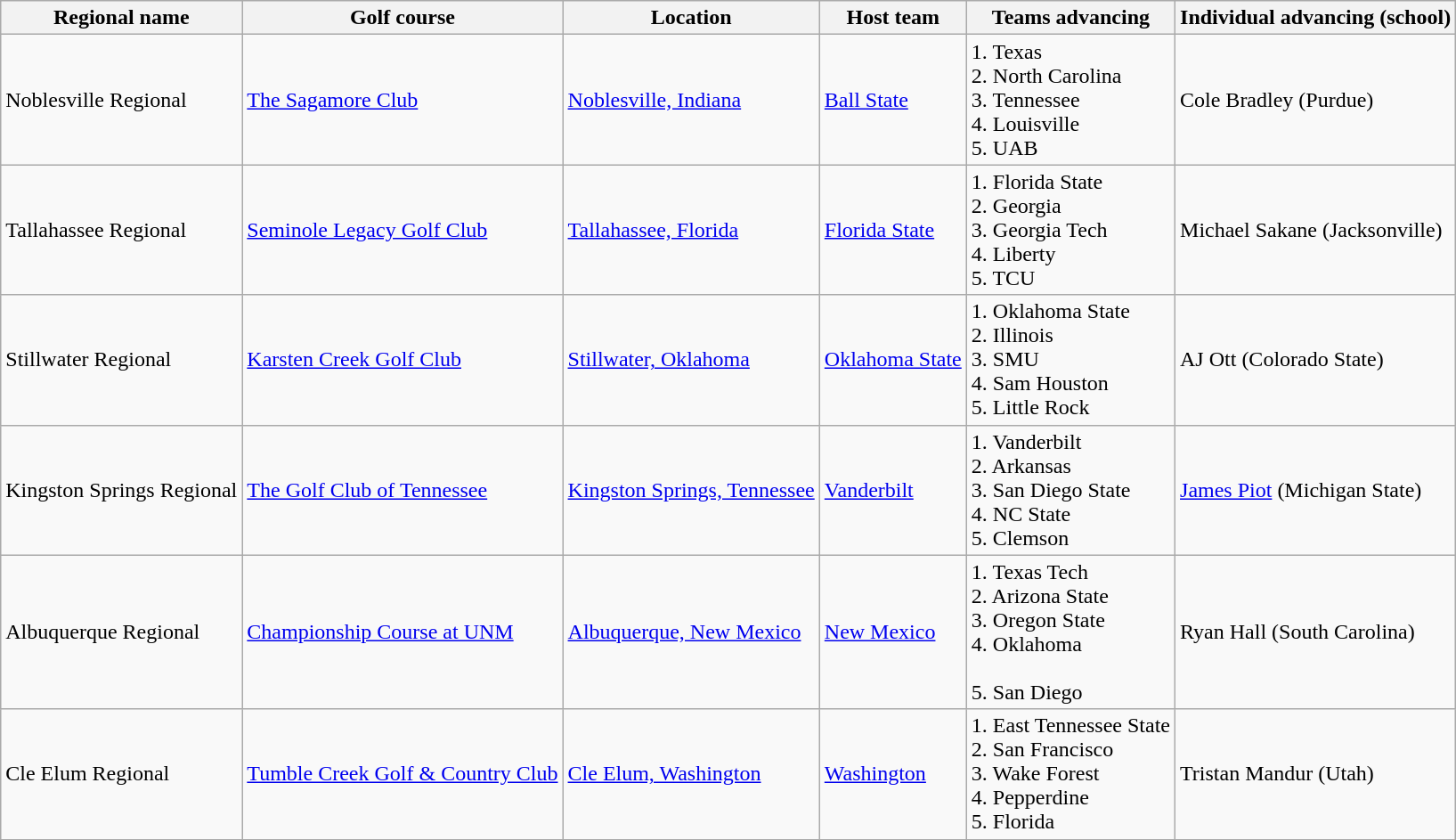<table class="wikitable">
<tr>
<th>Regional name</th>
<th>Golf course</th>
<th>Location</th>
<th>Host team</th>
<th>Teams advancing</th>
<th>Individual advancing (school)</th>
</tr>
<tr>
<td>Noblesville Regional</td>
<td><a href='#'>The Sagamore Club</a></td>
<td><a href='#'>Noblesville, Indiana</a></td>
<td><a href='#'>Ball State</a></td>
<td>1. Texas<br>2. North Carolina<br>3. Tennessee<br>4. Louisville<br>5. UAB</td>
<td>Cole Bradley (Purdue)</td>
</tr>
<tr>
<td>Tallahassee Regional</td>
<td><a href='#'>Seminole Legacy Golf Club</a></td>
<td><a href='#'>Tallahassee, Florida</a></td>
<td><a href='#'>Florida State</a></td>
<td>1. Florida State<br>2. Georgia<br>3. Georgia Tech<br>4. Liberty<br>5. TCU</td>
<td>Michael Sakane (Jacksonville)</td>
</tr>
<tr>
<td>Stillwater Regional</td>
<td><a href='#'>Karsten Creek Golf Club</a></td>
<td><a href='#'>Stillwater, Oklahoma</a></td>
<td><a href='#'>Oklahoma State</a></td>
<td>1. Oklahoma State<br>2. Illinois<br>3. SMU<br>4. Sam Houston<br>5. Little Rock<br></td>
<td>AJ Ott (Colorado State)</td>
</tr>
<tr>
<td>Kingston Springs Regional</td>
<td><a href='#'>The Golf Club of Tennessee</a></td>
<td><a href='#'>Kingston Springs, Tennessee</a></td>
<td><a href='#'>Vanderbilt</a></td>
<td>1. Vanderbilt<br>2. Arkansas<br>3. San Diego State<br>4. NC State<br>5. Clemson</td>
<td><a href='#'>James Piot</a> (Michigan State)</td>
</tr>
<tr>
<td>Albuquerque Regional</td>
<td><a href='#'>Championship Course at UNM</a></td>
<td><a href='#'>Albuquerque, New Mexico</a></td>
<td><a href='#'>New Mexico</a></td>
<td>1. Texas Tech<br>2. Arizona State<br>3. Oregon State<br>4. Oklahoma<br><br>5. San Diego</td>
<td>Ryan Hall (South Carolina)</td>
</tr>
<tr>
<td>Cle Elum Regional</td>
<td><a href='#'>Tumble Creek Golf & Country Club</a></td>
<td><a href='#'>Cle Elum, Washington</a></td>
<td><a href='#'>Washington</a></td>
<td>1. East Tennessee State<br>2. San Francisco<br>3. Wake Forest<br>4. Pepperdine<br>5. Florida</td>
<td>Tristan Mandur (Utah)</td>
</tr>
</table>
